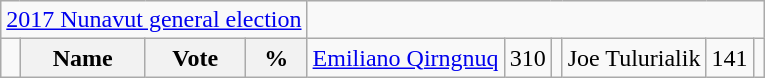<table class="wikitable">
<tr>
<td colspan=4 align=center><a href='#'>2017 Nunavut general election</a></td>
</tr>
<tr>
<td></td>
<th><strong>Name </strong></th>
<th><strong>Vote</strong></th>
<th><strong>%</strong><br></th>
<td><a href='#'>Emiliano Qirngnuq</a></td>
<td>310</td>
<td><br></td>
<td>Joe Tulurialik</td>
<td>141</td>
<td></td>
</tr>
</table>
